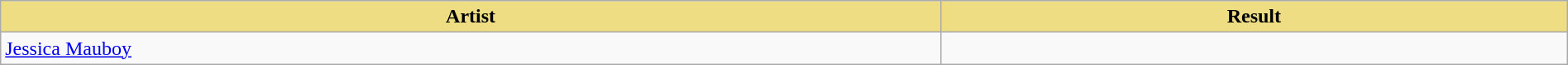<table class="wikitable" width=100%>
<tr>
<th style="width:15%;background:#EEDD82;">Artist</th>
<th style="width:10%;background:#EEDD82;">Result</th>
</tr>
<tr>
<td><a href='#'>Jessica Mauboy</a></td>
<td></td>
</tr>
</table>
